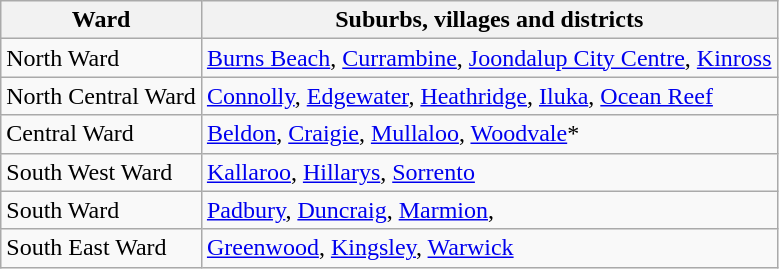<table class="wikitable">
<tr>
<th>Ward</th>
<th>Suburbs, villages and districts</th>
</tr>
<tr>
<td>North Ward</td>
<td><a href='#'>Burns Beach</a>, <a href='#'>Currambine</a>, <a href='#'>Joondalup City Centre</a>, <a href='#'>Kinross</a></td>
</tr>
<tr>
<td>North Central Ward</td>
<td><a href='#'>Connolly</a>, <a href='#'>Edgewater</a>, <a href='#'>Heathridge</a>, <a href='#'>Iluka</a>, <a href='#'>Ocean Reef</a></td>
</tr>
<tr>
<td>Central Ward</td>
<td><a href='#'>Beldon</a>, <a href='#'>Craigie</a>, <a href='#'>Mullaloo</a>, <a href='#'>Woodvale</a>*</td>
</tr>
<tr>
<td>South West Ward</td>
<td><a href='#'>Kallaroo</a>, <a href='#'>Hillarys</a>, <a href='#'>Sorrento</a></td>
</tr>
<tr>
<td>South Ward</td>
<td><a href='#'>Padbury</a>, <a href='#'>Duncraig</a>, <a href='#'>Marmion</a>,</td>
</tr>
<tr>
<td>South East Ward</td>
<td><a href='#'>Greenwood</a>, <a href='#'>Kingsley</a>, <a href='#'>Warwick</a></td>
</tr>
</table>
